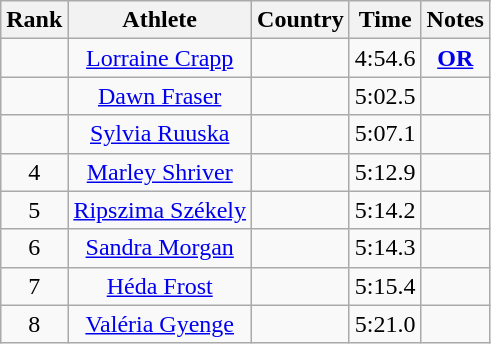<table class="wikitable sortable" style="text-align:center">
<tr>
<th>Rank</th>
<th>Athlete</th>
<th>Country</th>
<th>Time</th>
<th>Notes</th>
</tr>
<tr>
<td></td>
<td><a href='#'>Lorraine Crapp</a></td>
<td align=left></td>
<td>4:54.6</td>
<td><strong><a href='#'>OR</a></strong></td>
</tr>
<tr>
<td></td>
<td><a href='#'>Dawn Fraser</a></td>
<td align=left></td>
<td>5:02.5</td>
<td><strong> </strong></td>
</tr>
<tr>
<td></td>
<td><a href='#'>Sylvia Ruuska</a></td>
<td align=left></td>
<td>5:07.1</td>
<td><strong> </strong></td>
</tr>
<tr>
<td>4</td>
<td><a href='#'>Marley Shriver</a></td>
<td align=left></td>
<td>5:12.9</td>
<td><strong> </strong></td>
</tr>
<tr>
<td>5</td>
<td><a href='#'>Ripszima Székely</a></td>
<td align=left></td>
<td>5:14.2</td>
<td><strong> </strong></td>
</tr>
<tr>
<td>6</td>
<td><a href='#'>Sandra Morgan</a></td>
<td align=left></td>
<td>5:14.3</td>
<td><strong> </strong></td>
</tr>
<tr>
<td>7</td>
<td><a href='#'>Héda Frost</a></td>
<td align=left></td>
<td>5:15.4</td>
<td><strong> </strong></td>
</tr>
<tr>
<td>8</td>
<td><a href='#'>Valéria Gyenge</a></td>
<td align=left></td>
<td>5:21.0</td>
<td><strong> </strong></td>
</tr>
</table>
